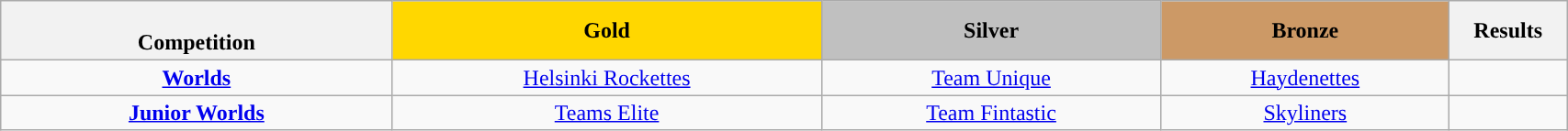<table class="wikitable" style="text-align:center; width:90%;">
<tr>
<th scope="col" style="text-align:center; width:25%;"><br>Competition</th>
<td bgcolor="gold" align="center"><strong>Gold</strong></td>
<td bgcolor="silver" align="center"><strong>Silver</strong></td>
<td bgcolor="cc9966" align="center"><strong>Bronze</strong></td>
<th scope="col" style="text-align:center; width:7.5%;">Results</th>
</tr>
<tr>
<td align="center"><strong><a href='#'>Worlds</a></strong></td>
<td><a href='#'>Helsinki Rockettes</a></td>
<td><a href='#'>Team Unique</a></td>
<td><a href='#'>Haydenettes</a></td>
<td align="center"></td>
</tr>
<tr>
<td align="center"><a href='#'><strong>Junior Worlds</strong></a></td>
<td><a href='#'>Teams Elite</a></td>
<td><a href='#'>Team Fintastic</a></td>
<td><a href='#'>Skyliners</a></td>
<td align="center"></td>
</tr>
</table>
